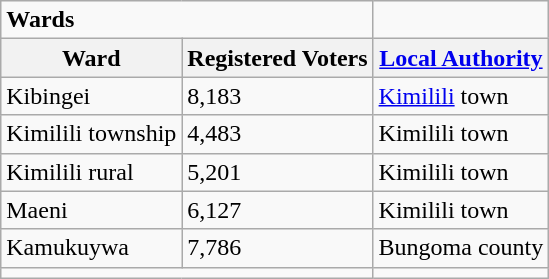<table class="wikitable">
<tr>
<td colspan="2"><strong>Wards</strong></td>
</tr>
<tr>
<th>Ward</th>
<th>Registered Voters</th>
<th><a href='#'>Local Authority</a></th>
</tr>
<tr>
<td>Kibingei</td>
<td>8,183</td>
<td><a href='#'>Kimilili</a> town</td>
</tr>
<tr>
<td>Kimilili township</td>
<td>4,483</td>
<td>Kimilili town</td>
</tr>
<tr>
<td>Kimilili rural</td>
<td>5,201</td>
<td>Kimilili town</td>
</tr>
<tr>
<td>Maeni</td>
<td>6,127</td>
<td>Kimilili town</td>
</tr>
<tr>
<td>Kamukuywa</td>
<td>7,786</td>
<td>Bungoma county</td>
</tr>
<tr>
<td colspan="2"></td>
</tr>
</table>
